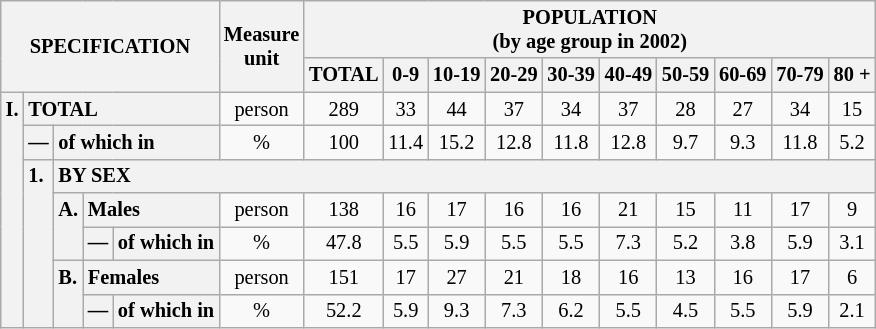<table class="wikitable" style="font-size:85%; text-align:center">
<tr>
<th rowspan="2" colspan="5">SPECIFICATION</th>
<th rowspan="2">Measure<br> unit</th>
<th colspan="10" rowspan="1">POPULATION<br> (by age group in 2002)</th>
</tr>
<tr>
<th>TOTAL</th>
<th>0-9</th>
<th>10-19</th>
<th>20-29</th>
<th>30-39</th>
<th>40-49</th>
<th>50-59</th>
<th>60-69</th>
<th>70-79</th>
<th>80 +</th>
</tr>
<tr>
<th style="text-align:left" valign="top" rowspan="7">I.</th>
<th style="text-align:left" colspan="4">TOTAL</th>
<td>person</td>
<td>289</td>
<td>33</td>
<td>44</td>
<td>37</td>
<td>34</td>
<td>37</td>
<td>28</td>
<td>27</td>
<td>34</td>
<td>15</td>
</tr>
<tr>
<th style="text-align:left" valign="top">—</th>
<th style="text-align:left" colspan="3">of which in</th>
<td>%</td>
<td>100</td>
<td>11.4</td>
<td>15.2</td>
<td>12.8</td>
<td>11.8</td>
<td>12.8</td>
<td>9.7</td>
<td>9.3</td>
<td>11.8</td>
<td>5.2</td>
</tr>
<tr>
<th style="text-align:left" valign="top" rowspan="5">1.</th>
<th style="text-align:left" colspan="14">BY SEX</th>
</tr>
<tr>
<th style="text-align:left" valign="top" rowspan="2">A.</th>
<th style="text-align:left" colspan="2">Males</th>
<td>person</td>
<td>138</td>
<td>16</td>
<td>17</td>
<td>16</td>
<td>16</td>
<td>21</td>
<td>15</td>
<td>11</td>
<td>17</td>
<td>9</td>
</tr>
<tr>
<th style="text-align:left" valign="top">—</th>
<th style="text-align:left" colspan="1">of which in</th>
<td>%</td>
<td>47.8</td>
<td>5.5</td>
<td>5.9</td>
<td>5.5</td>
<td>5.5</td>
<td>7.3</td>
<td>5.2</td>
<td>3.8</td>
<td>5.9</td>
<td>3.1</td>
</tr>
<tr>
<th style="text-align:left" valign="top" rowspan="2">B.</th>
<th style="text-align:left" colspan="2">Females</th>
<td>person</td>
<td>151</td>
<td>17</td>
<td>27</td>
<td>21</td>
<td>18</td>
<td>16</td>
<td>13</td>
<td>16</td>
<td>17</td>
<td>6</td>
</tr>
<tr>
<th style="text-align:left" valign="top">—</th>
<th style="text-align:left" colspan="1">of which in</th>
<td>%</td>
<td>52.2</td>
<td>5.9</td>
<td>9.3</td>
<td>7.3</td>
<td>6.2</td>
<td>5.5</td>
<td>4.5</td>
<td>5.5</td>
<td>5.9</td>
<td>2.1</td>
</tr>
</table>
